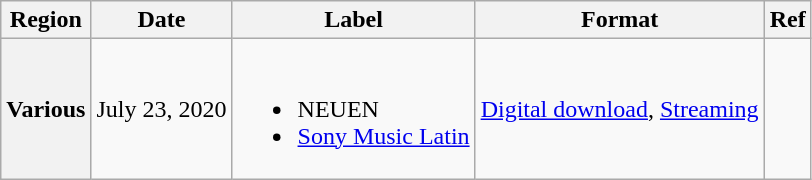<table class="wikitable plainrowheaders">
<tr>
<th>Region</th>
<th>Date</th>
<th>Label</th>
<th>Format</th>
<th>Ref</th>
</tr>
<tr>
<th scope="row">Various</th>
<td>July 23, 2020</td>
<td><br><ul><li>NEUEN</li><li><a href='#'>Sony Music Latin</a></li></ul></td>
<td><a href='#'>Digital download</a>, <a href='#'>Streaming</a></td>
<td></td>
</tr>
</table>
